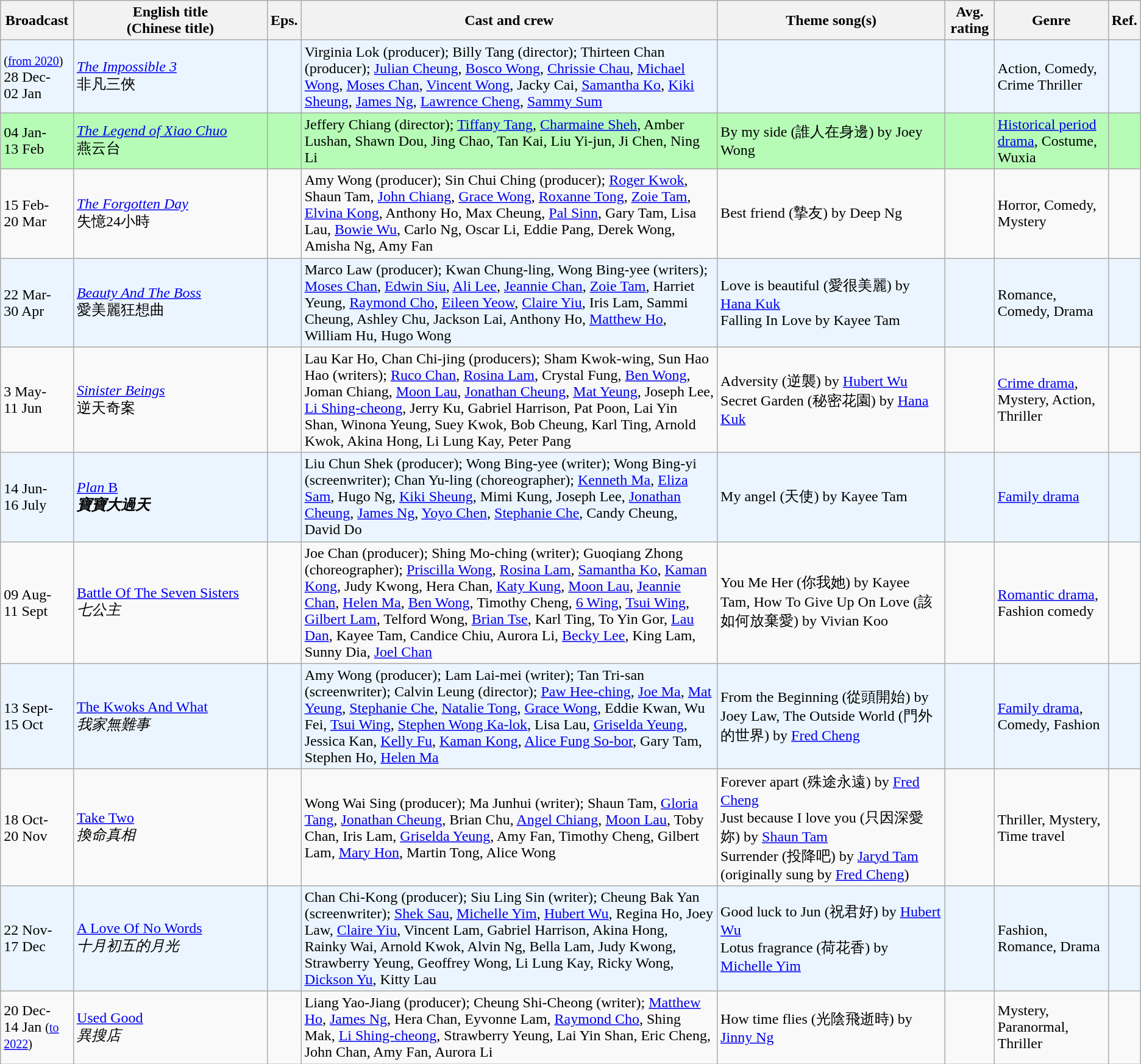<table class="wikitable sortable">
<tr>
<th>Broadcast</th>
<th style="width:17%;">English title <br> (Chinese title)</th>
<th>Eps.</th>
<th>Cast and crew</th>
<th style="width:20%;">Theme song(s)</th>
<th>Avg. rating</th>
<th style="width:10%;">Genre</th>
<th>Ref.</th>
</tr>
<tr ---- bgcolor="#ebf5ff">
<td><small> (<a href='#'>from 2020</a>)</small><br>28 Dec-<br>02 Jan</td>
<td><em><a href='#'>The Impossible 3</a></em><br>非凡三俠</td>
<td></td>
<td>Virginia Lok (producer); Billy Tang (director); Thirteen Chan (producer); <a href='#'>Julian Cheung</a>, <a href='#'>Bosco Wong</a>, <a href='#'>Chrissie Chau</a>, <a href='#'>Michael Wong</a>, <a href='#'>Moses Chan</a>, <a href='#'>Vincent Wong</a>, Jacky Cai, <a href='#'>Samantha Ko</a>, <a href='#'>Kiki Sheung</a>, <a href='#'>James Ng</a>, <a href='#'>Lawrence Cheng</a>, <a href='#'>Sammy Sum</a></td>
<td></td>
<td></td>
<td>Action, Comedy, Crime Thriller</td>
<td></td>
</tr>
<tr ---- bgcolor="#b6fcb6">
<td>04 Jan-<br>13 Feb</td>
<td><em><a href='#'>The Legend of Xiao Chuo</a></em> <br>燕云台</td>
<td></td>
<td>Jeffery Chiang (director); <a href='#'>Tiffany Tang</a>, <a href='#'>Charmaine Sheh</a>, Amber Lushan, Shawn Dou, Jing Chao, Tan Kai, Liu Yi-jun, Ji Chen, Ning Li</td>
<td>By my side (誰人在身邊) by Joey Wong</td>
<td></td>
<td><a href='#'>Historical period drama</a>, Costume, Wuxia</td>
<td></td>
</tr>
<tr>
<td>15 Feb-<br>20 Mar</td>
<td><em><a href='#'>The Forgotten Day</a></em> <br>失憶24小時</td>
<td></td>
<td>Amy Wong (producer); Sin Chui Ching (producer); <a href='#'>Roger Kwok</a>, Shaun Tam, <a href='#'>John Chiang</a>, <a href='#'>Grace Wong</a>, <a href='#'>Roxanne Tong</a>, <a href='#'>Zoie Tam</a>, <a href='#'>Elvina Kong</a>, Anthony Ho, Max Cheung, <a href='#'>Pal Sinn</a>, Gary Tam, Lisa Lau, <a href='#'>Bowie Wu</a>, Carlo Ng, Oscar Li, Eddie Pang, Derek Wong, Amisha Ng, Amy Fan</td>
<td>Best friend (摯友) by Deep Ng</td>
<td></td>
<td>Horror, Comedy, Mystery</td>
<td></td>
</tr>
<tr ---- bgcolor="#ebf5ff">
<td>22 Mar-<br>30 Apr</td>
<td><em><a href='#'>Beauty And The Boss</a></em> <br>愛美麗狂想曲</td>
<td></td>
<td>Marco Law (producer); Kwan Chung-ling, Wong Bing-yee (writers); <a href='#'>Moses Chan</a>, <a href='#'>Edwin Siu</a>, <a href='#'>Ali Lee</a>, <a href='#'>Jeannie Chan</a>, <a href='#'>Zoie Tam</a>, Harriet Yeung, <a href='#'>Raymond Cho</a>, <a href='#'>Eileen Yeow</a>, <a href='#'>Claire Yiu</a>, Iris Lam, Sammi Cheung, Ashley Chu, Jackson Lai, Anthony Ho, <a href='#'>Matthew Ho</a>, William Hu, Hugo Wong</td>
<td>Love is beautiful (愛很美麗) by <a href='#'>Hana Kuk</a> <br>Falling In Love by Kayee Tam</td>
<td></td>
<td>Romance, Comedy, Drama</td>
<td></td>
</tr>
<tr>
<td>3 May-<br>11 Jun</td>
<td><em><a href='#'>Sinister Beings</a></em> <br>逆天奇案</td>
<td></td>
<td>Lau Kar Ho, Chan Chi-jing (producers); Sham Kwok-wing, Sun Hao Hao (writers); <a href='#'>Ruco Chan</a>, <a href='#'>Rosina Lam</a>, Crystal Fung, <a href='#'>Ben Wong</a>, Joman Chiang, <a href='#'>Moon Lau</a>, <a href='#'>Jonathan Cheung</a>, <a href='#'>Mat Yeung</a>, Joseph Lee, <a href='#'>Li Shing-cheong</a>, Jerry Ku, Gabriel Harrison, Pat Poon, Lai Yin Shan, Winona Yeung, Suey Kwok, Bob Cheung, Karl Ting, Arnold Kwok, Akina Hong, Li Lung Kay, Peter Pang</td>
<td>Adversity (逆襲) by <a href='#'>Hubert Wu</a> <br> Secret Garden (秘密花園) by <a href='#'>Hana Kuk</a></td>
<td></td>
<td><a href='#'>Crime drama</a>, Mystery, Action, Thriller</td>
<td></td>
</tr>
<tr ---- bgcolor="#ebf5ff">
<td>14 Jun-<br>16 July</td>
<td><em><a href='#'>Plan </em>B<strong></a><em> <br>寶寶大過天</td>
<td></td>
<td>Liu Chun Shek (producer); Wong Bing-yee (writer); Wong Bing-yi (screenwriter); Chan Yu-ling (choreographer); <a href='#'>Kenneth Ma</a>, <a href='#'>Eliza Sam</a>, Hugo Ng, <a href='#'>Kiki Sheung</a>, Mimi Kung, Joseph Lee, <a href='#'>Jonathan Cheung</a>, <a href='#'>James Ng</a>, <a href='#'>Yoyo Chen</a>, <a href='#'>Stephanie Che</a>, Candy Cheung, David Do</td>
<td>My angel (天使) by Kayee Tam</td>
<td></td>
<td><a href='#'>Family drama</a></td>
<td></td>
</tr>
<tr>
<td>09 Aug-<br>11 Sept</td>
<td></em><a href='#'>Battle Of The Seven Sisters</a><em> <br>七公主</td>
<td></td>
<td>Joe Chan (producer); Shing Mo-ching (writer); Guoqiang Zhong (choreographer); <a href='#'>Priscilla Wong</a>, <a href='#'>Rosina Lam</a>, <a href='#'>Samantha Ko</a>, <a href='#'>Kaman Kong</a>, Judy Kwong, Hera Chan, <a href='#'>Katy Kung</a>, <a href='#'>Moon Lau</a>, <a href='#'>Jeannie Chan</a>, <a href='#'>Helen Ma</a>, <a href='#'>Ben Wong</a>, Timothy Cheng, <a href='#'>6 Wing</a>, <a href='#'>Tsui Wing</a>, <a href='#'>Gilbert Lam</a>, Telford Wong, <a href='#'>Brian Tse</a>, Karl Ting, To Yin Gor, <a href='#'>Lau Dan</a>, Kayee Tam, Candice Chiu, Aurora Li, <a href='#'>Becky Lee</a>, King Lam, Sunny Dia, <a href='#'>Joel Chan</a></td>
<td>You Me Her (你我她) by Kayee Tam, How To Give Up On Love (該如何放棄愛) by Vivian Koo</td>
<td></td>
<td><a href='#'>Romantic drama</a>, Fashion comedy</td>
<td></td>
</tr>
<tr ---- bgcolor="#ebf5ff">
<td>13 Sept-<br>15 Oct</td>
<td></em><a href='#'>The Kwoks And What</a><em> <br>我家無難事</td>
<td></td>
<td>Amy Wong (producer); Lam Lai-mei (writer); Tan Tri-san (screenwriter); Calvin Leung (director); <a href='#'>Paw Hee-ching</a>, <a href='#'>Joe Ma</a>, <a href='#'>Mat Yeung</a>, <a href='#'>Stephanie Che</a>, <a href='#'>Natalie Tong</a>, <a href='#'>Grace Wong</a>, Eddie Kwan, Wu Fei, <a href='#'>Tsui Wing</a>, <a href='#'>Stephen Wong Ka-lok</a>, Lisa Lau, <a href='#'>Griselda Yeung</a>, Jessica Kan, <a href='#'>Kelly Fu</a>, <a href='#'>Kaman Kong</a>, <a href='#'>Alice Fung So-bor</a>, Gary Tam, Stephen Ho, <a href='#'>Helen Ma</a></td>
<td>From the Beginning (從頭開始) by Joey Law, The Outside World (門外的世界) by <a href='#'>Fred Cheng</a></td>
<td></td>
<td><a href='#'>Family drama</a>, Comedy, Fashion</td>
<td></td>
</tr>
<tr>
<td>18 Oct-<br>20 Nov</td>
<td></em><a href='#'>Take Two</a><em> <br>換命真相</td>
<td></td>
<td>Wong Wai Sing (producer); Ma Junhui (writer); Shaun Tam, <a href='#'>Gloria Tang</a>, <a href='#'>Jonathan Cheung</a>, Brian Chu, <a href='#'>Angel Chiang</a>, <a href='#'>Moon Lau</a>, Toby Chan, Iris Lam, <a href='#'>Griselda Yeung</a>, Amy Fan, Timothy Cheng, Gilbert Lam, <a href='#'>Mary Hon</a>, Martin Tong, Alice Wong</td>
<td>Forever apart (殊途永遠) by <a href='#'>Fred Cheng</a><br>Just because I love you (只因深愛妳) by <a href='#'>Shaun Tam</a><br>Surrender (投降吧) by <a href='#'>Jaryd Tam</a> (originally sung by <a href='#'>Fred Cheng</a>)</td>
<td></td>
<td>Thriller, Mystery, Time travel</td>
<td></td>
</tr>
<tr ---- bgcolor="#ebf5ff">
<td>22 Nov-<br>17 Dec</td>
<td></em><a href='#'>A Love Of No Words</a><em> <br>十月初五的月光</td>
<td></td>
<td>Chan Chi-Kong (producer); Siu Ling Sin (writer); Cheung Bak Yan (screenwriter); <a href='#'>Shek Sau</a>, <a href='#'>Michelle Yim</a>, <a href='#'>Hubert Wu</a>, Regina Ho, Joey Law, <a href='#'>Claire Yiu</a>, Vincent Lam, Gabriel Harrison, Akina Hong, Rainky Wai, Arnold Kwok, Alvin Ng, Bella Lam, Judy Kwong, Strawberry Yeung, Geoffrey Wong, Li Lung Kay, Ricky Wong, <a href='#'>Dickson Yu</a>, Kitty Lau</td>
<td>Good luck to Jun (祝君好) by <a href='#'>Hubert Wu</a><br>Lotus fragrance (荷花香) by <a href='#'>Michelle Yim</a></td>
<td></td>
<td>Fashion, Romance, Drama</td>
<td></td>
</tr>
<tr>
<td>20 Dec-<br>14 Jan <small> (<a href='#'>to 2022</a>)</small></td>
<td></em><a href='#'>Used Good</a><em> <br>異搜店</td>
<td></td>
<td>Liang Yao-Jiang (producer); Cheung Shi-Cheong (writer); <a href='#'>Matthew Ho</a>, <a href='#'>James Ng</a>, Hera Chan, Eyvonne Lam, <a href='#'>Raymond Cho</a>, Shing Mak, <a href='#'>Li Shing-cheong</a>, Strawberry Yeung, Lai Yin Shan, Eric Cheng, John Chan, Amy Fan, Aurora Li</td>
<td>How time flies (光陰飛逝時) by <a href='#'>Jinny Ng</a></td>
<td></td>
<td>Mystery, Paranormal, Thriller</td>
<td></td>
</tr>
</table>
